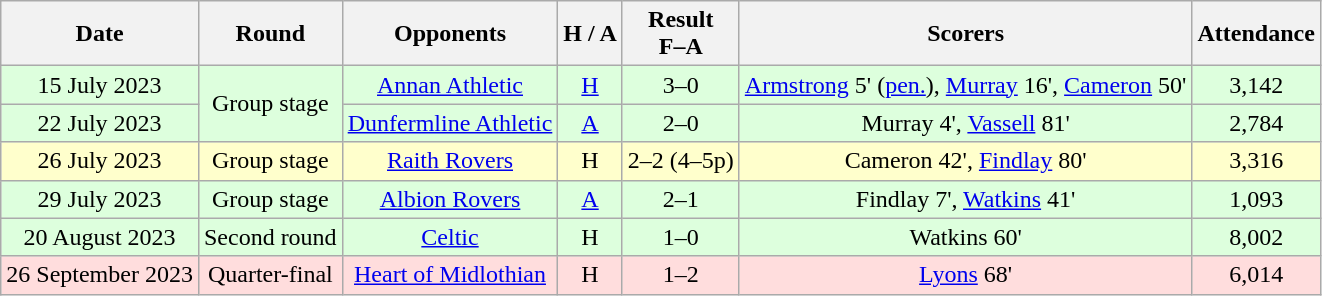<table class="wikitable" style="text-align:center">
<tr>
<th>Date</th>
<th>Round</th>
<th>Opponents</th>
<th>H / A</th>
<th>Result<br>F–A</th>
<th>Scorers</th>
<th>Attendance</th>
</tr>
<tr bgcolor=#ddffdd>
<td>15 July 2023</td>
<td rowspan=2>Group stage</td>
<td><a href='#'>Annan Athletic</a></td>
<td><a href='#'>H</a></td>
<td>3–0</td>
<td><a href='#'>Armstrong</a> 5' (<a href='#'>pen.</a>), <a href='#'>Murray</a> 16', <a href='#'>Cameron</a> 50'</td>
<td>3,142</td>
</tr>
<tr bgcolor=#ddffdd>
<td>22 July 2023</td>
<td><a href='#'>Dunfermline Athletic</a></td>
<td><a href='#'>A</a></td>
<td>2–0</td>
<td>Murray 4', <a href='#'>Vassell</a> 81'</td>
<td>2,784</td>
</tr>
<tr bgcolor=#ffffcc>
<td>26 July 2023</td>
<td>Group stage</td>
<td><a href='#'>Raith Rovers</a></td>
<td>H</td>
<td>2–2 (4–5p)</td>
<td>Cameron 42', <a href='#'>Findlay</a> 80'</td>
<td>3,316</td>
</tr>
<tr bgcolor=#ddffdd>
<td>29 July 2023</td>
<td>Group stage</td>
<td><a href='#'>Albion Rovers</a></td>
<td><a href='#'>A</a></td>
<td>2–1</td>
<td>Findlay 7', <a href='#'>Watkins</a> 41'</td>
<td>1,093</td>
</tr>
<tr bgcolor=#ddffdd>
<td>20 August 2023</td>
<td>Second round</td>
<td><a href='#'>Celtic</a></td>
<td>H</td>
<td>1–0</td>
<td>Watkins 60'</td>
<td>8,002</td>
</tr>
<tr bgcolor=#ffdddd>
<td>26 September 2023</td>
<td>Quarter-final</td>
<td><a href='#'>Heart of Midlothian</a></td>
<td>H</td>
<td>1–2</td>
<td><a href='#'>Lyons</a> 68'</td>
<td>6,014</td>
</tr>
</table>
